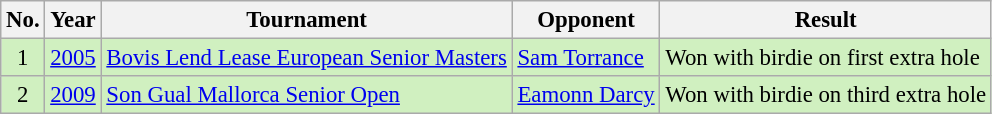<table class="wikitable" style="font-size:95%;">
<tr>
<th>No.</th>
<th>Year</th>
<th>Tournament</th>
<th>Opponent</th>
<th>Result</th>
</tr>
<tr style="background:#D0F0C0;">
<td align=center>1</td>
<td><a href='#'>2005</a></td>
<td><a href='#'>Bovis Lend Lease European Senior Masters</a></td>
<td> <a href='#'>Sam Torrance</a></td>
<td>Won with birdie on first extra hole</td>
</tr>
<tr style="background:#D0F0C0;">
<td align=center>2</td>
<td><a href='#'>2009</a></td>
<td><a href='#'>Son Gual Mallorca Senior Open</a></td>
<td> <a href='#'>Eamonn Darcy</a></td>
<td>Won with birdie on third extra hole</td>
</tr>
</table>
